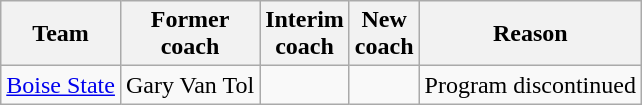<table class="wikitable">
<tr>
<th>Team</th>
<th>Former<br>coach</th>
<th>Interim<br>coach</th>
<th>New<br>coach</th>
<th>Reason</th>
</tr>
<tr>
<td><a href='#'>Boise State</a></td>
<td>Gary Van Tol</td>
<td></td>
<td></td>
<td>Program discontinued</td>
</tr>
</table>
